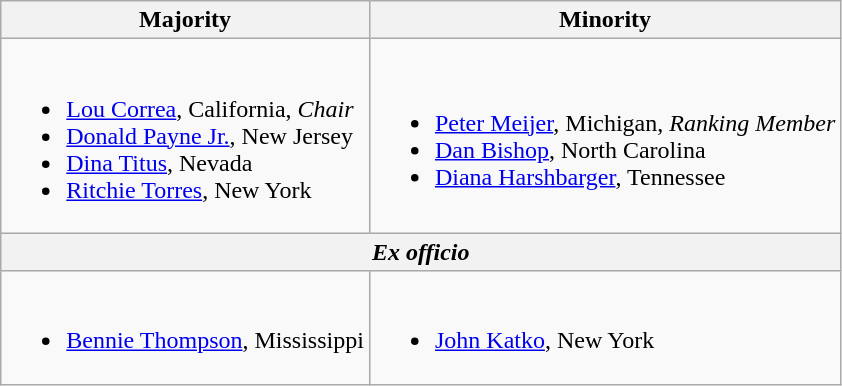<table class=wikitable>
<tr>
<th>Majority</th>
<th>Minority</th>
</tr>
<tr>
<td><br><ul><li><a href='#'>Lou Correa</a>, California, <em>Chair</em></li><li><a href='#'>Donald Payne Jr.</a>, New Jersey</li><li><a href='#'>Dina Titus</a>, Nevada</li><li><a href='#'>Ritchie Torres</a>, New York</li></ul></td>
<td><br><ul><li><a href='#'>Peter Meijer</a>, Michigan, <em>Ranking Member</em></li><li><a href='#'>Dan Bishop</a>, North Carolina</li><li><a href='#'>Diana Harshbarger</a>, Tennessee</li></ul></td>
</tr>
<tr>
<th colspan=2><em>Ex officio</em></th>
</tr>
<tr>
<td><br><ul><li><a href='#'>Bennie Thompson</a>, Mississippi</li></ul></td>
<td><br><ul><li><a href='#'>John Katko</a>, New York</li></ul></td>
</tr>
</table>
